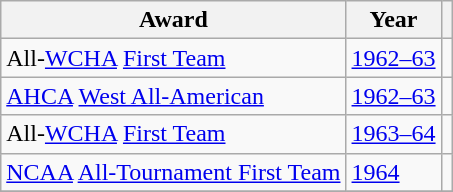<table class="wikitable">
<tr>
<th>Award</th>
<th>Year</th>
<th></th>
</tr>
<tr>
<td>All-<a href='#'>WCHA</a> <a href='#'>First Team</a></td>
<td><a href='#'>1962–63</a></td>
<td></td>
</tr>
<tr>
<td><a href='#'>AHCA</a> <a href='#'>West All-American</a></td>
<td><a href='#'>1962–63</a></td>
<td></td>
</tr>
<tr>
<td>All-<a href='#'>WCHA</a> <a href='#'>First Team</a></td>
<td><a href='#'>1963–64</a></td>
<td></td>
</tr>
<tr>
<td><a href='#'>NCAA</a> <a href='#'>All-Tournament First Team</a></td>
<td><a href='#'>1964</a></td>
<td></td>
</tr>
<tr>
</tr>
</table>
